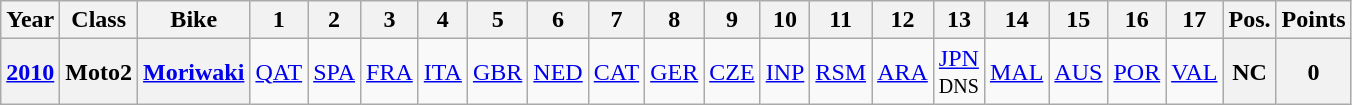<table class="wikitable" style="text-align:center">
<tr>
<th>Year</th>
<th>Class</th>
<th>Bike</th>
<th>1</th>
<th>2</th>
<th>3</th>
<th>4</th>
<th>5</th>
<th>6</th>
<th>7</th>
<th>8</th>
<th>9</th>
<th>10</th>
<th>11</th>
<th>12</th>
<th>13</th>
<th>14</th>
<th>15</th>
<th>16</th>
<th>17</th>
<th>Pos.</th>
<th>Points</th>
</tr>
<tr>
<th><a href='#'>2010</a></th>
<th>Moto2</th>
<th><a href='#'>Moriwaki</a></th>
<td><a href='#'>QAT</a></td>
<td><a href='#'>SPA</a></td>
<td><a href='#'>FRA</a></td>
<td><a href='#'>ITA</a></td>
<td><a href='#'>GBR</a></td>
<td><a href='#'>NED</a></td>
<td><a href='#'>CAT</a></td>
<td><a href='#'>GER</a></td>
<td><a href='#'>CZE</a></td>
<td><a href='#'>INP</a></td>
<td><a href='#'>RSM</a></td>
<td><a href='#'>ARA</a></td>
<td><a href='#'>JPN</a><br><small>DNS</small></td>
<td><a href='#'>MAL</a></td>
<td><a href='#'>AUS</a></td>
<td><a href='#'>POR</a></td>
<td><a href='#'>VAL</a></td>
<th>NC</th>
<th>0</th>
</tr>
</table>
